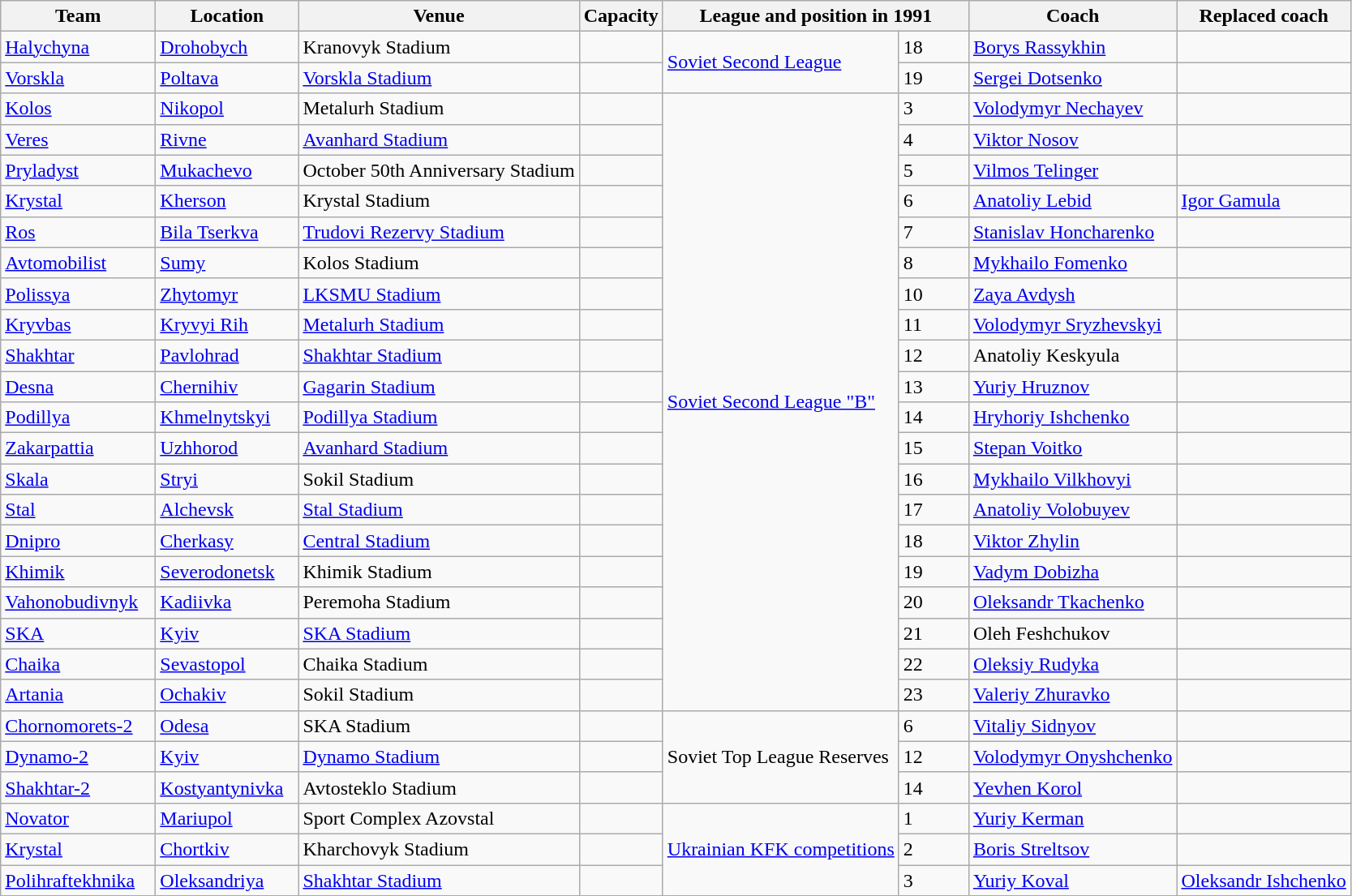<table class="wikitable" style="text-align:left">
<tr>
<th>Team</th>
<th>Location</th>
<th>Venue</th>
<th>Capacity</th>
<th colspan="2">League and position in 1991</th>
<th>Coach</th>
<th>Replaced coach</th>
</tr>
<tr>
<td width=120><a href='#'>Halychyna</a></td>
<td width=110><a href='#'>Drohobych</a></td>
<td>Kranovyk Stadium</td>
<td width=60></td>
<td rowspan="2"><a href='#'>Soviet Second League</a></td>
<td width=50>18</td>
<td><a href='#'>Borys Rassykhin</a></td>
<td></td>
</tr>
<tr>
<td><a href='#'>Vorskla</a></td>
<td><a href='#'>Poltava</a></td>
<td><a href='#'>Vorskla Stadium</a></td>
<td></td>
<td>19</td>
<td><a href='#'>Sergei Dotsenko</a></td>
<td></td>
</tr>
<tr>
<td><a href='#'>Kolos</a></td>
<td><a href='#'>Nikopol</a></td>
<td>Metalurh Stadium</td>
<td></td>
<td rowspan="20"><a href='#'>Soviet Second League "B"</a><br></td>
<td>3</td>
<td><a href='#'>Volodymyr Nechayev</a></td>
<td></td>
</tr>
<tr>
<td><a href='#'>Veres</a></td>
<td><a href='#'>Rivne</a></td>
<td><a href='#'>Avanhard Stadium</a></td>
<td></td>
<td>4</td>
<td><a href='#'>Viktor Nosov</a></td>
<td></td>
</tr>
<tr>
<td><a href='#'>Pryladyst</a></td>
<td><a href='#'>Mukachevo</a></td>
<td>October 50th Anniversary Stadium</td>
<td></td>
<td>5</td>
<td><a href='#'>Vilmos Telinger</a></td>
<td></td>
</tr>
<tr>
<td><a href='#'>Krystal</a></td>
<td><a href='#'>Kherson</a></td>
<td>Krystal Stadium</td>
<td></td>
<td>6</td>
<td><a href='#'>Anatoliy Lebid</a></td>
<td><a href='#'>Igor Gamula</a></td>
</tr>
<tr>
<td><a href='#'>Ros</a></td>
<td><a href='#'>Bila Tserkva</a></td>
<td><a href='#'>Trudovi Rezervy Stadium</a></td>
<td></td>
<td>7</td>
<td><a href='#'>Stanislav Honcharenko</a></td>
<td></td>
</tr>
<tr>
<td><a href='#'>Avtomobilist</a></td>
<td><a href='#'>Sumy</a></td>
<td>Kolos Stadium</td>
<td></td>
<td>8</td>
<td><a href='#'>Mykhailo Fomenko</a></td>
<td></td>
</tr>
<tr>
<td><a href='#'>Polissya</a></td>
<td><a href='#'>Zhytomyr</a></td>
<td><a href='#'>LKSMU Stadium</a></td>
<td></td>
<td>10</td>
<td><a href='#'>Zaya Avdysh</a></td>
<td></td>
</tr>
<tr>
<td><a href='#'>Kryvbas</a></td>
<td><a href='#'>Kryvyi Rih</a></td>
<td><a href='#'>Metalurh Stadium</a></td>
<td></td>
<td>11</td>
<td><a href='#'>Volodymyr Sryzhevskyi</a></td>
<td></td>
</tr>
<tr>
<td><a href='#'>Shakhtar</a></td>
<td><a href='#'>Pavlohrad</a></td>
<td><a href='#'>Shakhtar Stadium</a></td>
<td></td>
<td>12</td>
<td>Anatoliy Keskyula</td>
<td></td>
</tr>
<tr>
<td><a href='#'>Desna</a></td>
<td><a href='#'>Chernihiv</a></td>
<td><a href='#'>Gagarin Stadium</a></td>
<td></td>
<td>13</td>
<td><a href='#'>Yuriy Hruznov</a></td>
<td></td>
</tr>
<tr>
<td><a href='#'>Podillya</a></td>
<td><a href='#'>Khmelnytskyi</a></td>
<td><a href='#'>Podillya Stadium</a></td>
<td></td>
<td>14</td>
<td><a href='#'>Hryhoriy Ishchenko</a></td>
<td></td>
</tr>
<tr>
<td><a href='#'>Zakarpattia</a></td>
<td><a href='#'>Uzhhorod</a></td>
<td><a href='#'>Avanhard Stadium</a></td>
<td></td>
<td>15</td>
<td><a href='#'>Stepan Voitko</a></td>
<td></td>
</tr>
<tr>
<td><a href='#'>Skala</a></td>
<td><a href='#'>Stryi</a></td>
<td>Sokil Stadium</td>
<td></td>
<td>16</td>
<td><a href='#'>Mykhailo Vilkhovyi</a></td>
<td></td>
</tr>
<tr>
<td><a href='#'>Stal</a></td>
<td><a href='#'>Alchevsk</a></td>
<td><a href='#'>Stal Stadium</a></td>
<td></td>
<td>17</td>
<td><a href='#'>Anatoliy Volobuyev</a></td>
<td></td>
</tr>
<tr>
<td><a href='#'>Dnipro</a></td>
<td><a href='#'>Cherkasy</a></td>
<td><a href='#'>Central Stadium</a></td>
<td></td>
<td>18</td>
<td><a href='#'>Viktor Zhylin</a></td>
<td></td>
</tr>
<tr>
<td><a href='#'>Khimik</a></td>
<td><a href='#'>Severodonetsk</a></td>
<td>Khimik Stadium</td>
<td></td>
<td>19</td>
<td><a href='#'>Vadym Dobizha</a></td>
<td></td>
</tr>
<tr>
<td><a href='#'>Vahonobudivnyk</a></td>
<td><a href='#'>Kadiivka</a></td>
<td>Peremoha Stadium</td>
<td></td>
<td>20</td>
<td><a href='#'>Oleksandr Tkachenko</a></td>
<td></td>
</tr>
<tr>
<td><a href='#'>SKA</a></td>
<td><a href='#'>Kyiv</a></td>
<td><a href='#'>SKA Stadium</a></td>
<td></td>
<td>21</td>
<td>Oleh Feshchukov</td>
<td></td>
</tr>
<tr>
<td><a href='#'>Chaika</a></td>
<td><a href='#'>Sevastopol</a></td>
<td>Chaika Stadium</td>
<td></td>
<td>22</td>
<td><a href='#'>Oleksiy Rudyka</a></td>
<td></td>
</tr>
<tr>
<td><a href='#'>Artania</a></td>
<td><a href='#'>Ochakiv</a></td>
<td>Sokil Stadium</td>
<td></td>
<td>23</td>
<td><a href='#'>Valeriy Zhuravko</a></td>
<td></td>
</tr>
<tr>
<td><a href='#'>Chornomorets-2</a></td>
<td><a href='#'>Odesa</a></td>
<td>SKA Stadium</td>
<td></td>
<td rowspan="3">Soviet Top League Reserves</td>
<td>6</td>
<td><a href='#'>Vitaliy Sidnyov</a></td>
<td></td>
</tr>
<tr>
<td><a href='#'>Dynamo-2</a></td>
<td><a href='#'>Kyiv</a></td>
<td><a href='#'>Dynamo Stadium</a></td>
<td></td>
<td>12</td>
<td><a href='#'>Volodymyr Onyshchenko</a></td>
<td></td>
</tr>
<tr>
<td><a href='#'>Shakhtar-2</a></td>
<td><a href='#'>Kostyantynivka</a></td>
<td>Avtosteklo Stadium</td>
<td></td>
<td>14</td>
<td><a href='#'>Yevhen Korol</a></td>
<td></td>
</tr>
<tr>
<td><a href='#'>Novator</a></td>
<td><a href='#'>Mariupol</a></td>
<td>Sport Complex Azovstal</td>
<td></td>
<td rowspan="3"><a href='#'>Ukrainian KFK competitions</a></td>
<td>1</td>
<td><a href='#'>Yuriy Kerman</a></td>
<td></td>
</tr>
<tr>
<td><a href='#'>Krystal</a></td>
<td><a href='#'>Chortkiv</a></td>
<td>Kharchovyk Stadium</td>
<td></td>
<td>2</td>
<td><a href='#'>Boris Streltsov</a></td>
<td></td>
</tr>
<tr>
<td><a href='#'>Polihraftekhnika</a></td>
<td><a href='#'>Oleksandriya</a></td>
<td><a href='#'>Shakhtar Stadium</a></td>
<td></td>
<td>3</td>
<td><a href='#'>Yuriy Koval</a></td>
<td><a href='#'>Oleksandr Ishchenko</a></td>
</tr>
</table>
